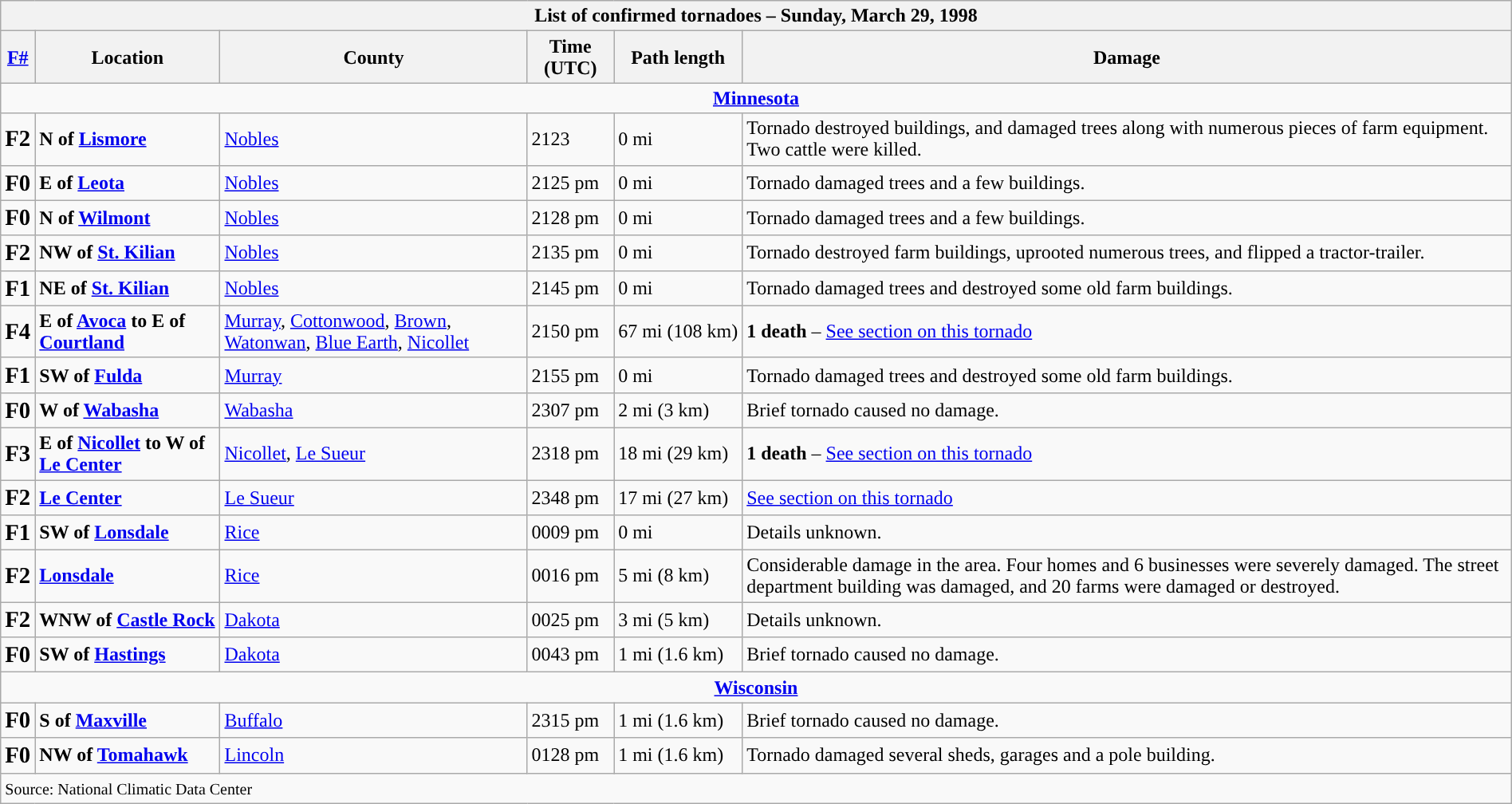<table class="wikitable collapsible" width="100%">
<tr>
<th colspan=6>List of confirmed tornadoes – Sunday, March 29, 1998</th>
</tr>
<tr>
<th><a href='#'>F#</a></th>
<th>Location</th>
<th>County</th>
<th>Time (UTC)</th>
<th>Path length</th>
<th>Damage</th>
</tr>
<tr>
<td colspan=7 align=center><strong><a href='#'>Minnesota</a></strong></td>
</tr>
<tr>
<td><big><strong>F2</strong></big></td>
<td><strong>N of <a href='#'>Lismore</a></strong></td>
<td><a href='#'>Nobles</a></td>
<td>2123</td>
<td>0 mi</td>
<td>Tornado destroyed buildings, and damaged trees along with numerous pieces of farm equipment. Two cattle were killed.</td>
</tr>
<tr>
<td><big><strong>F0</strong></big></td>
<td><strong>E of <a href='#'>Leota</a></strong></td>
<td><a href='#'>Nobles</a></td>
<td>2125 pm</td>
<td>0 mi</td>
<td>Tornado damaged trees and a few buildings.</td>
</tr>
<tr>
<td><big><strong>F0</strong></big></td>
<td><strong>N of <a href='#'>Wilmont</a></strong></td>
<td><a href='#'>Nobles</a></td>
<td>2128 pm</td>
<td>0 mi</td>
<td>Tornado damaged trees and a few buildings.</td>
</tr>
<tr>
<td><big><strong>F2</strong></big></td>
<td><strong>NW of <a href='#'>St. Kilian</a></strong></td>
<td><a href='#'>Nobles</a></td>
<td>2135 pm</td>
<td>0 mi</td>
<td>Tornado destroyed farm buildings, uprooted numerous trees, and flipped a tractor-trailer.</td>
</tr>
<tr>
<td><big><strong>F1</strong></big></td>
<td><strong>NE of <a href='#'>St. Kilian</a></strong></td>
<td><a href='#'>Nobles</a></td>
<td>2145 pm</td>
<td>0 mi</td>
<td>Tornado damaged trees and destroyed some old farm buildings.</td>
</tr>
<tr>
<td><big><strong>F4</strong></big></td>
<td><strong>E of <a href='#'>Avoca</a> to E of <a href='#'>Courtland</a></strong></td>
<td><a href='#'>Murray</a>, <a href='#'>Cottonwood</a>, <a href='#'>Brown</a>, <a href='#'>Watonwan</a>, <a href='#'>Blue Earth</a>, <a href='#'>Nicollet</a></td>
<td>2150 pm</td>
<td>67 mi (108 km)</td>
<td><strong>1 death</strong> – <a href='#'>See section on this tornado</a></td>
</tr>
<tr>
<td><big><strong>F1</strong></big></td>
<td><strong>SW of <a href='#'>Fulda</a></strong></td>
<td><a href='#'>Murray</a></td>
<td>2155 pm</td>
<td>0 mi</td>
<td>Tornado damaged trees and destroyed some old farm buildings.</td>
</tr>
<tr>
<td><big><strong>F0</strong></big></td>
<td><strong>W of <a href='#'>Wabasha</a></strong></td>
<td><a href='#'>Wabasha</a></td>
<td>2307 pm</td>
<td>2 mi (3 km)</td>
<td>Brief tornado caused no damage.</td>
</tr>
<tr>
<td><big><strong>F3</strong></big></td>
<td><strong>E of <a href='#'>Nicollet</a> to W of <a href='#'>Le Center</a></strong></td>
<td><a href='#'>Nicollet</a>, <a href='#'>Le Sueur</a></td>
<td>2318 pm</td>
<td>18 mi (29 km)</td>
<td><strong>1 death</strong> – <a href='#'>See section on this tornado</a></td>
</tr>
<tr>
<td><big><strong>F2</strong></big></td>
<td><strong><a href='#'>Le Center</a></strong></td>
<td><a href='#'>Le Sueur</a></td>
<td>2348 pm</td>
<td>17 mi (27 km)</td>
<td><a href='#'>See section on this tornado</a></td>
</tr>
<tr>
<td><big><strong>F1</strong></big></td>
<td><strong>SW of <a href='#'>Lonsdale</a></strong></td>
<td><a href='#'>Rice</a></td>
<td>0009 pm</td>
<td>0 mi</td>
<td>Details unknown.</td>
</tr>
<tr>
<td><big><strong>F2</strong></big></td>
<td><strong><a href='#'>Lonsdale</a></strong></td>
<td><a href='#'>Rice</a></td>
<td>0016 pm</td>
<td>5 mi (8 km)</td>
<td>Considerable damage in the area. Four homes and 6 businesses were severely damaged. The street department building was damaged, and 20 farms were damaged or destroyed.</td>
</tr>
<tr>
<td><big><strong>F2</strong></big></td>
<td><strong>WNW of <a href='#'>Castle Rock</a></strong></td>
<td><a href='#'>Dakota</a></td>
<td>0025 pm</td>
<td>3 mi (5 km)</td>
<td>Details unknown.</td>
</tr>
<tr>
<td><big><strong>F0</strong></big></td>
<td><strong>SW of <a href='#'>Hastings</a></strong></td>
<td><a href='#'>Dakota</a></td>
<td>0043 pm</td>
<td>1 mi (1.6 km)</td>
<td>Brief tornado caused no damage.</td>
</tr>
<tr>
<td colspan=7 align=center><strong><a href='#'>Wisconsin</a></strong></td>
</tr>
<tr>
<td><big><strong>F0</strong></big></td>
<td><strong>S of <a href='#'>Maxville</a></strong></td>
<td><a href='#'>Buffalo</a></td>
<td>2315 pm</td>
<td>1 mi (1.6 km)</td>
<td>Brief tornado caused no damage.</td>
</tr>
<tr>
<td><big><strong>F0</strong></big></td>
<td><strong>NW of <a href='#'>Tomahawk</a></strong></td>
<td><a href='#'>Lincoln</a></td>
<td>0128 pm</td>
<td>1 mi (1.6 km)</td>
<td>Tornado damaged several sheds, garages and a pole building.</td>
</tr>
<tr>
<td colspan=7><small>Source: National Climatic Data Center</small></td>
</tr>
</table>
